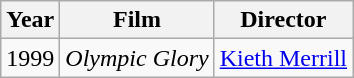<table class="wikitable">
<tr>
<th>Year</th>
<th>Film</th>
<th>Director</th>
</tr>
<tr>
<td>1999</td>
<td><em>Olympic Glory</em></td>
<td><a href='#'>Kieth Merrill</a></td>
</tr>
</table>
